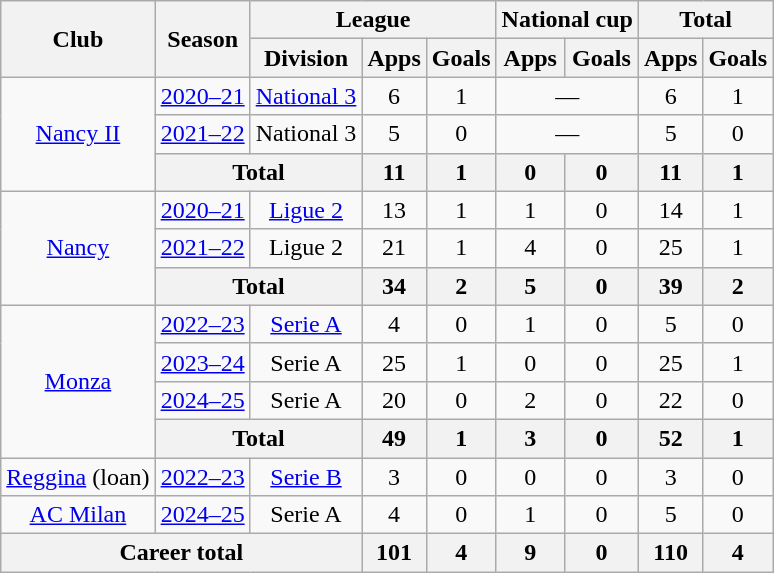<table class="wikitable" style="text-align:center">
<tr>
<th rowspan="2">Club</th>
<th rowspan="2">Season</th>
<th colspan="3">League</th>
<th colspan="2">National cup</th>
<th colspan="2">Total</th>
</tr>
<tr>
<th>Division</th>
<th>Apps</th>
<th>Goals</th>
<th>Apps</th>
<th>Goals</th>
<th>Apps</th>
<th>Goals</th>
</tr>
<tr>
<td rowspan="3"><a href='#'>Nancy II</a></td>
<td><a href='#'>2020–21</a></td>
<td><a href='#'>National 3</a></td>
<td>6</td>
<td>1</td>
<td colspan="2">—</td>
<td>6</td>
<td>1</td>
</tr>
<tr>
<td><a href='#'>2021–22</a></td>
<td>National 3</td>
<td>5</td>
<td>0</td>
<td colspan="2">—</td>
<td>5</td>
<td>0</td>
</tr>
<tr>
<th colspan="2">Total</th>
<th>11</th>
<th>1</th>
<th>0</th>
<th>0</th>
<th>11</th>
<th>1</th>
</tr>
<tr>
<td rowspan="3"><a href='#'>Nancy</a></td>
<td><a href='#'>2020–21</a></td>
<td><a href='#'>Ligue 2</a></td>
<td>13</td>
<td>1</td>
<td>1</td>
<td>0</td>
<td>14</td>
<td>1</td>
</tr>
<tr>
<td><a href='#'>2021–22</a></td>
<td>Ligue 2</td>
<td>21</td>
<td>1</td>
<td>4</td>
<td>0</td>
<td>25</td>
<td>1</td>
</tr>
<tr>
<th colspan="2">Total</th>
<th>34</th>
<th>2</th>
<th>5</th>
<th>0</th>
<th>39</th>
<th>2</th>
</tr>
<tr>
<td rowspan="4"><a href='#'>Monza</a></td>
<td><a href='#'>2022–23</a></td>
<td><a href='#'>Serie A</a></td>
<td>4</td>
<td>0</td>
<td>1</td>
<td>0</td>
<td>5</td>
<td>0</td>
</tr>
<tr>
<td><a href='#'>2023–24</a></td>
<td>Serie A</td>
<td>25</td>
<td>1</td>
<td>0</td>
<td>0</td>
<td>25</td>
<td>1</td>
</tr>
<tr>
<td><a href='#'>2024–25</a></td>
<td>Serie A</td>
<td>20</td>
<td>0</td>
<td>2</td>
<td>0</td>
<td>22</td>
<td>0</td>
</tr>
<tr>
<th colspan="2">Total</th>
<th>49</th>
<th>1</th>
<th>3</th>
<th>0</th>
<th>52</th>
<th>1</th>
</tr>
<tr>
<td><a href='#'>Reggina</a> (loan)</td>
<td><a href='#'>2022–23</a></td>
<td><a href='#'>Serie B</a></td>
<td>3</td>
<td>0</td>
<td>0</td>
<td>0</td>
<td>3</td>
<td>0</td>
</tr>
<tr>
<td><a href='#'>AC Milan</a></td>
<td><a href='#'>2024–25</a></td>
<td>Serie A</td>
<td>4</td>
<td>0</td>
<td>1</td>
<td>0</td>
<td>5</td>
<td>0</td>
</tr>
<tr>
<th colspan="3">Career total</th>
<th>101</th>
<th>4</th>
<th>9</th>
<th>0</th>
<th>110</th>
<th>4</th>
</tr>
</table>
